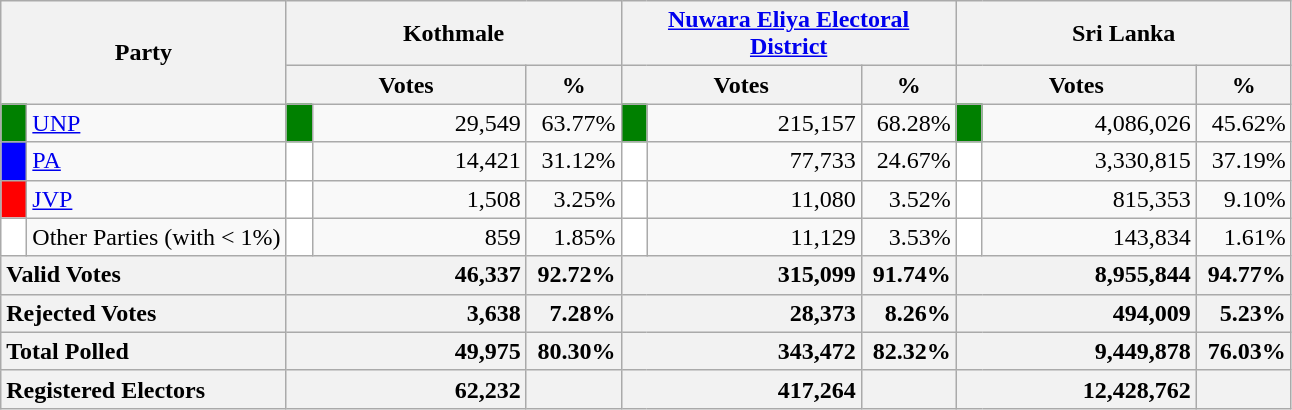<table class="wikitable">
<tr>
<th colspan="2" width="144px"rowspan="2">Party</th>
<th colspan="3" width="216px">Kothmale</th>
<th colspan="3" width="216px"><a href='#'>Nuwara Eliya Electoral District</a></th>
<th colspan="3" width="216px">Sri Lanka</th>
</tr>
<tr>
<th colspan="2" width="144px">Votes</th>
<th>%</th>
<th colspan="2" width="144px">Votes</th>
<th>%</th>
<th colspan="2" width="144px">Votes</th>
<th>%</th>
</tr>
<tr>
<td style="background-color:green;" width="10px"></td>
<td style="text-align:left;"><a href='#'>UNP</a></td>
<td style="background-color:green;" width="10px"></td>
<td style="text-align:right;">29,549</td>
<td style="text-align:right;">63.77%</td>
<td style="background-color:green;" width="10px"></td>
<td style="text-align:right;">215,157</td>
<td style="text-align:right;">68.28%</td>
<td style="background-color:green;" width="10px"></td>
<td style="text-align:right;">4,086,026</td>
<td style="text-align:right;">45.62%</td>
</tr>
<tr>
<td style="background-color:blue;" width="10px"></td>
<td style="text-align:left;"><a href='#'>PA</a></td>
<td style="background-color:white;" width="10px"></td>
<td style="text-align:right;">14,421</td>
<td style="text-align:right;">31.12%</td>
<td style="background-color:white;" width="10px"></td>
<td style="text-align:right;">77,733</td>
<td style="text-align:right;">24.67%</td>
<td style="background-color:white;" width="10px"></td>
<td style="text-align:right;">3,330,815</td>
<td style="text-align:right;">37.19%</td>
</tr>
<tr>
<td style="background-color:red;" width="10px"></td>
<td style="text-align:left;"><a href='#'>JVP</a></td>
<td style="background-color:white;" width="10px"></td>
<td style="text-align:right;">1,508</td>
<td style="text-align:right;">3.25%</td>
<td style="background-color:white;" width="10px"></td>
<td style="text-align:right;">11,080</td>
<td style="text-align:right;">3.52%</td>
<td style="background-color:white;" width="10px"></td>
<td style="text-align:right;">815,353</td>
<td style="text-align:right;">9.10%</td>
</tr>
<tr>
<td style="background-color:white;" width="10px"></td>
<td style="text-align:left;">Other Parties (with < 1%)</td>
<td style="background-color:white;" width="10px"></td>
<td style="text-align:right;">859</td>
<td style="text-align:right;">1.85%</td>
<td style="background-color:white;" width="10px"></td>
<td style="text-align:right;">11,129</td>
<td style="text-align:right;">3.53%</td>
<td style="background-color:white;" width="10px"></td>
<td style="text-align:right;">143,834</td>
<td style="text-align:right;">1.61%</td>
</tr>
<tr>
<th colspan="2" width="144px"style="text-align:left;">Valid Votes</th>
<th style="text-align:right;"colspan="2" width="144px">46,337</th>
<th style="text-align:right;">92.72%</th>
<th style="text-align:right;"colspan="2" width="144px">315,099</th>
<th style="text-align:right;">91.74%</th>
<th style="text-align:right;"colspan="2" width="144px">8,955,844</th>
<th style="text-align:right;">94.77%</th>
</tr>
<tr>
<th colspan="2" width="144px"style="text-align:left;">Rejected Votes</th>
<th style="text-align:right;"colspan="2" width="144px">3,638</th>
<th style="text-align:right;">7.28%</th>
<th style="text-align:right;"colspan="2" width="144px">28,373</th>
<th style="text-align:right;">8.26%</th>
<th style="text-align:right;"colspan="2" width="144px">494,009</th>
<th style="text-align:right;">5.23%</th>
</tr>
<tr>
<th colspan="2" width="144px"style="text-align:left;">Total Polled</th>
<th style="text-align:right;"colspan="2" width="144px">49,975</th>
<th style="text-align:right;">80.30%</th>
<th style="text-align:right;"colspan="2" width="144px">343,472</th>
<th style="text-align:right;">82.32%</th>
<th style="text-align:right;"colspan="2" width="144px">9,449,878</th>
<th style="text-align:right;">76.03%</th>
</tr>
<tr>
<th colspan="2" width="144px"style="text-align:left;">Registered Electors</th>
<th style="text-align:right;"colspan="2" width="144px">62,232</th>
<th></th>
<th style="text-align:right;"colspan="2" width="144px">417,264</th>
<th></th>
<th style="text-align:right;"colspan="2" width="144px">12,428,762</th>
<th></th>
</tr>
</table>
